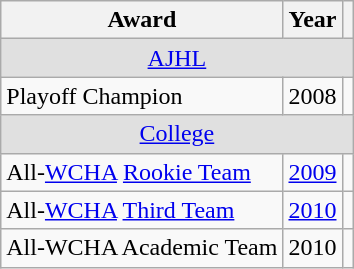<table class="wikitable">
<tr>
<th>Award</th>
<th>Year</th>
<th></th>
</tr>
<tr ALIGN="center" bgcolor="#e0e0e0">
<td colspan="3"><a href='#'>AJHL</a></td>
</tr>
<tr>
<td>Playoff Champion</td>
<td>2008</td>
<td></td>
</tr>
<tr ALIGN="center" bgcolor="#e0e0e0">
<td colspan="3"><a href='#'>College</a></td>
</tr>
<tr>
<td>All-<a href='#'>WCHA</a> <a href='#'>Rookie Team</a></td>
<td><a href='#'>2009</a></td>
<td></td>
</tr>
<tr>
<td>All-<a href='#'>WCHA</a> <a href='#'>Third Team</a></td>
<td><a href='#'>2010</a></td>
<td></td>
</tr>
<tr>
<td>All-WCHA Academic Team</td>
<td>2010</td>
<td></td>
</tr>
</table>
